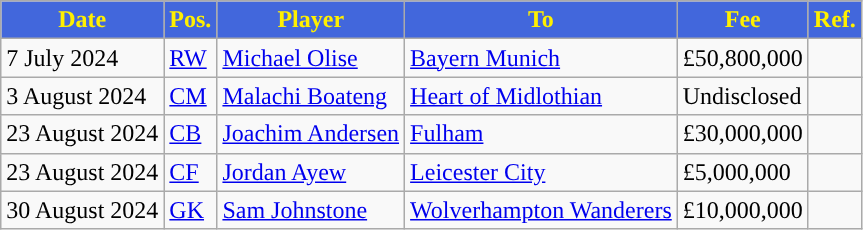<table class="wikitable plainrowheaders sortable">
<tr>
<th style="background:#4267DC; color:#FFF000;">Date</th>
<th style="background:#4267DC; color:#FFF000;">Pos.</th>
<th style="background:#4267DC; color:#FFF000;">Player</th>
<th style="background:#4267DC; color:#FFF000;">To</th>
<th style="background:#4267DC; color:#FFF000;">Fee</th>
<th style="background:#4267DC; color:#FFF000;">Ref.</th>
</tr>
<tr>
<td>7 July 2024</td>
<td><a href='#'>RW</a></td>
<td> <a href='#'>Michael Olise</a></td>
<td> <a href='#'>Bayern Munich</a></td>
<td>£50,800,000</td>
<td></td>
</tr>
<tr>
<td>3 August 2024</td>
<td><a href='#'>CM</a></td>
<td> <a href='#'>Malachi Boateng</a></td>
<td> <a href='#'>Heart of Midlothian</a></td>
<td>Undisclosed</td>
<td></td>
</tr>
<tr>
<td>23 August 2024</td>
<td><a href='#'>CB</a></td>
<td> <a href='#'>Joachim Andersen</a></td>
<td> <a href='#'>Fulham</a></td>
<td>£30,000,000</td>
<td></td>
</tr>
<tr>
<td>23 August 2024</td>
<td><a href='#'>CF</a></td>
<td> <a href='#'>Jordan Ayew</a></td>
<td> <a href='#'>Leicester City</a></td>
<td>£5,000,000</td>
<td></td>
</tr>
<tr>
<td>30 August 2024</td>
<td><a href='#'>GK</a></td>
<td> <a href='#'>Sam Johnstone</a></td>
<td> <a href='#'>Wolverhampton Wanderers</a></td>
<td>£10,000,000</td>
<td></td>
</tr>
</table>
